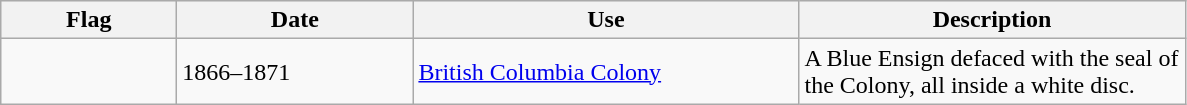<table class="wikitable">
<tr style="background:#efefef;">
<th style="width:110px;">Flag</th>
<th style="width:150px;">Date</th>
<th style="width:250px;">Use</th>
<th style="width:250px;">Description</th>
</tr>
<tr>
<td></td>
<td>1866–1871</td>
<td><a href='#'>British Columbia Colony</a></td>
<td>A Blue Ensign defaced with the seal of the Colony, all inside a white disc.</td>
</tr>
</table>
